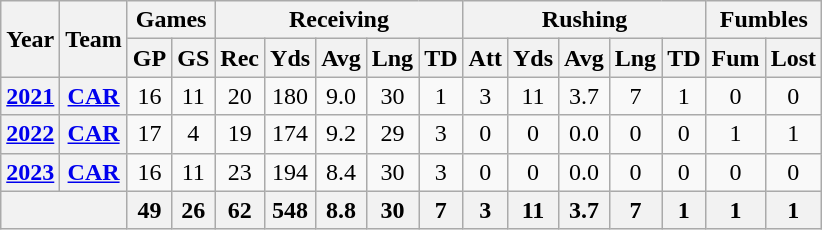<table class= "wikitable" style="text-align:center;">
<tr>
<th rowspan="2">Year</th>
<th rowspan="2">Team</th>
<th colspan="2">Games</th>
<th colspan="5">Receiving</th>
<th colspan="5">Rushing</th>
<th colspan="2">Fumbles</th>
</tr>
<tr>
<th>GP</th>
<th>GS</th>
<th>Rec</th>
<th>Yds</th>
<th>Avg</th>
<th>Lng</th>
<th>TD</th>
<th>Att</th>
<th>Yds</th>
<th>Avg</th>
<th>Lng</th>
<th>TD</th>
<th>Fum</th>
<th>Lost</th>
</tr>
<tr>
<th><a href='#'>2021</a></th>
<th><a href='#'>CAR</a></th>
<td>16</td>
<td>11</td>
<td>20</td>
<td>180</td>
<td>9.0</td>
<td>30</td>
<td>1</td>
<td>3</td>
<td>11</td>
<td>3.7</td>
<td>7</td>
<td>1</td>
<td>0</td>
<td>0</td>
</tr>
<tr>
<th><a href='#'>2022</a></th>
<th><a href='#'>CAR</a></th>
<td>17</td>
<td>4</td>
<td>19</td>
<td>174</td>
<td>9.2</td>
<td>29</td>
<td>3</td>
<td>0</td>
<td>0</td>
<td>0.0</td>
<td>0</td>
<td>0</td>
<td>1</td>
<td>1</td>
</tr>
<tr>
<th><a href='#'>2023</a></th>
<th><a href='#'>CAR</a></th>
<td>16</td>
<td>11</td>
<td>23</td>
<td>194</td>
<td>8.4</td>
<td>30</td>
<td>3</td>
<td>0</td>
<td>0</td>
<td>0.0</td>
<td>0</td>
<td>0</td>
<td>0</td>
<td>0</td>
</tr>
<tr>
<th colspan="2"></th>
<th>49</th>
<th>26</th>
<th>62</th>
<th>548</th>
<th>8.8</th>
<th>30</th>
<th>7</th>
<th>3</th>
<th>11</th>
<th>3.7</th>
<th>7</th>
<th>1</th>
<th>1</th>
<th>1</th>
</tr>
</table>
